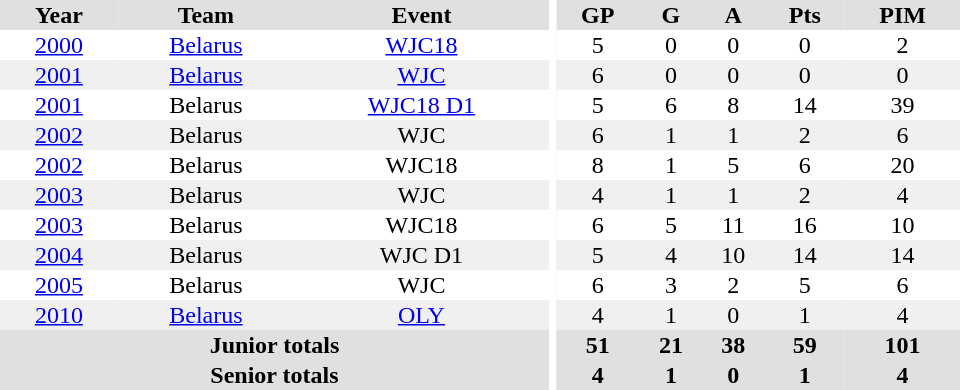<table border="0" cellpadding="1" cellspacing="0" ID="Table3" style="text-align:center; width:40em">
<tr bgcolor="#e0e0e0">
<th>Year</th>
<th>Team</th>
<th>Event</th>
<th rowspan="102" bgcolor="#ffffff"></th>
<th>GP</th>
<th>G</th>
<th>A</th>
<th>Pts</th>
<th>PIM</th>
</tr>
<tr>
<td><a href='#'>2000</a></td>
<td><a href='#'>Belarus</a></td>
<td><a href='#'>WJC18</a></td>
<td>5</td>
<td>0</td>
<td>0</td>
<td>0</td>
<td>2</td>
</tr>
<tr bgcolor="#f0f0f0">
<td><a href='#'>2001</a></td>
<td><a href='#'>Belarus</a></td>
<td><a href='#'>WJC</a></td>
<td>6</td>
<td>0</td>
<td>0</td>
<td>0</td>
<td>0</td>
</tr>
<tr>
<td><a href='#'>2001</a></td>
<td>Belarus</td>
<td><a href='#'>WJC18 D1</a></td>
<td>5</td>
<td>6</td>
<td>8</td>
<td>14</td>
<td>39</td>
</tr>
<tr bgcolor="#f0f0f0">
<td><a href='#'>2002</a></td>
<td>Belarus</td>
<td>WJC</td>
<td>6</td>
<td>1</td>
<td>1</td>
<td>2</td>
<td>6</td>
</tr>
<tr>
<td><a href='#'>2002</a></td>
<td>Belarus</td>
<td>WJC18</td>
<td>8</td>
<td>1</td>
<td>5</td>
<td>6</td>
<td>20</td>
</tr>
<tr bgcolor="#f0f0f0">
<td><a href='#'>2003</a></td>
<td>Belarus</td>
<td>WJC</td>
<td>4</td>
<td>1</td>
<td>1</td>
<td>2</td>
<td>4</td>
</tr>
<tr>
<td><a href='#'>2003</a></td>
<td>Belarus</td>
<td>WJC18</td>
<td>6</td>
<td>5</td>
<td>11</td>
<td>16</td>
<td>10</td>
</tr>
<tr bgcolor="#f0f0f0">
<td><a href='#'>2004</a></td>
<td>Belarus</td>
<td>WJC D1</td>
<td>5</td>
<td>4</td>
<td>10</td>
<td>14</td>
<td>14</td>
</tr>
<tr>
<td><a href='#'>2005</a></td>
<td>Belarus</td>
<td>WJC</td>
<td>6</td>
<td>3</td>
<td>2</td>
<td>5</td>
<td>6</td>
</tr>
<tr bgcolor="#f0f0f0">
<td><a href='#'>2010</a></td>
<td><a href='#'>Belarus</a></td>
<td><a href='#'>OLY</a></td>
<td>4</td>
<td>1</td>
<td>0</td>
<td>1</td>
<td>4</td>
</tr>
<tr bgcolor="#e0e0e0">
<th colspan="3">Junior totals</th>
<th>51</th>
<th>21</th>
<th>38</th>
<th>59</th>
<th>101</th>
</tr>
<tr bgcolor="#e0e0e0">
<th colspan="3">Senior totals</th>
<th>4</th>
<th>1</th>
<th>0</th>
<th>1</th>
<th>4</th>
</tr>
</table>
